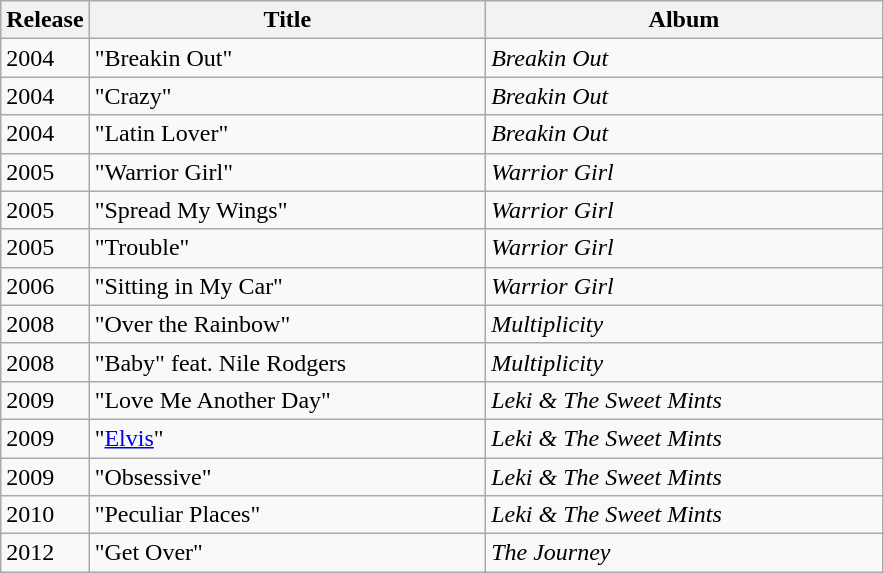<table class="wikitable">
<tr>
<th><strong>Release</strong></th>
<th style="width:257px;"><strong>Title</strong></th>
<th style="width:257px;"><strong>Album</strong></th>
</tr>
<tr>
<td>2004</td>
<td>"Breakin Out"</td>
<td><em>Breakin Out</em></td>
</tr>
<tr>
<td>2004</td>
<td>"Crazy"</td>
<td><em>Breakin Out</em></td>
</tr>
<tr>
<td>2004</td>
<td>"Latin Lover"</td>
<td><em>Breakin Out</em></td>
</tr>
<tr>
<td>2005</td>
<td>"Warrior Girl"</td>
<td><em>Warrior Girl</em></td>
</tr>
<tr>
<td>2005</td>
<td>"Spread My Wings"</td>
<td><em>Warrior Girl</em></td>
</tr>
<tr>
<td>2005</td>
<td>"Trouble"</td>
<td><em>Warrior Girl</em></td>
</tr>
<tr>
<td>2006</td>
<td>"Sitting in My Car"</td>
<td><em>Warrior Girl</em></td>
</tr>
<tr>
<td>2008</td>
<td>"Over the Rainbow"</td>
<td><em>Multiplicity</em></td>
</tr>
<tr>
<td>2008</td>
<td>"Baby" feat. Nile Rodgers</td>
<td><em>Multiplicity</em></td>
</tr>
<tr>
<td>2009</td>
<td>"Love Me Another Day"</td>
<td><em>Leki & The Sweet Mints</em></td>
</tr>
<tr>
<td>2009</td>
<td>"<a href='#'>Elvis</a>"</td>
<td><em>Leki & The Sweet Mints</em></td>
</tr>
<tr>
<td>2009</td>
<td>"Obsessive"</td>
<td><em>Leki & The Sweet Mints</em></td>
</tr>
<tr>
<td>2010</td>
<td>"Peculiar Places"</td>
<td><em>Leki & The Sweet Mints</em></td>
</tr>
<tr>
<td>2012</td>
<td>"Get Over"</td>
<td><em>The Journey</em></td>
</tr>
</table>
